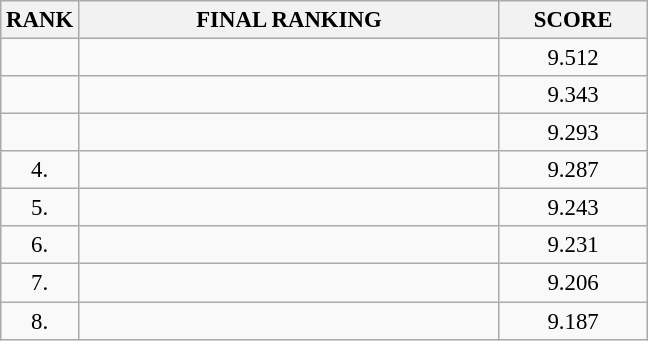<table class="wikitable" style="font-size:95%;">
<tr>
<th>RANK</th>
<th align="left" style="width: 18em">FINAL RANKING</th>
<th align="center" style="width: 6em">SCORE</th>
</tr>
<tr>
<td align="center"></td>
<td></td>
<td align="center">9.512</td>
</tr>
<tr>
<td align="center"></td>
<td></td>
<td align="center">9.343</td>
</tr>
<tr>
<td align="center"></td>
<td></td>
<td align="center">9.293</td>
</tr>
<tr>
<td align="center">4.</td>
<td></td>
<td align="center">9.287</td>
</tr>
<tr>
<td align="center">5.</td>
<td></td>
<td align="center">9.243</td>
</tr>
<tr>
<td align="center">6.</td>
<td></td>
<td align="center">9.231</td>
</tr>
<tr>
<td align="center">7.</td>
<td></td>
<td align="center">9.206</td>
</tr>
<tr>
<td align="center">8.</td>
<td></td>
<td align="center">9.187</td>
</tr>
</table>
